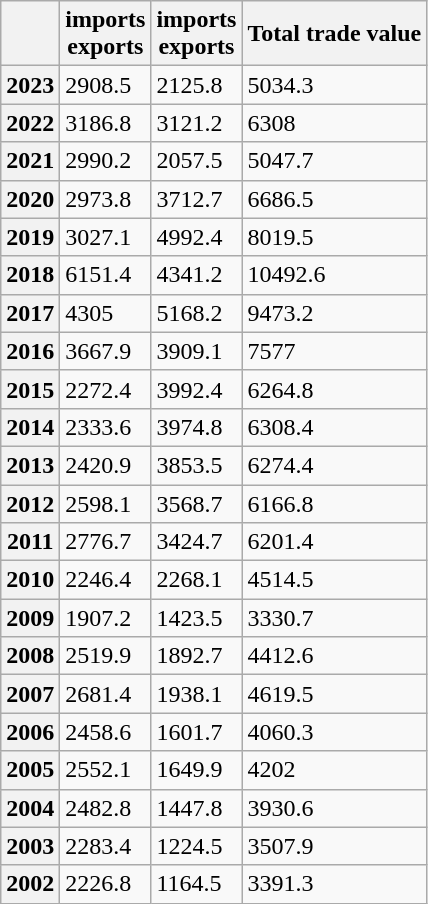<table class="wikitable">
<tr>
<th></th>
<th> imports<br> exports</th>
<th> imports<br> exports</th>
<th>Total trade value</th>
</tr>
<tr>
<th>2023</th>
<td>2908.5</td>
<td>2125.8</td>
<td>5034.3</td>
</tr>
<tr>
<th>2022</th>
<td>3186.8</td>
<td>3121.2</td>
<td>6308</td>
</tr>
<tr>
<th>2021</th>
<td>2990.2</td>
<td>2057.5</td>
<td>5047.7</td>
</tr>
<tr>
<th>2020</th>
<td>2973.8</td>
<td>3712.7</td>
<td>6686.5</td>
</tr>
<tr>
<th>2019</th>
<td>3027.1</td>
<td>4992.4</td>
<td>8019.5</td>
</tr>
<tr>
<th>2018</th>
<td>6151.4</td>
<td>4341.2</td>
<td>10492.6</td>
</tr>
<tr>
<th>2017</th>
<td>4305</td>
<td>5168.2</td>
<td>9473.2</td>
</tr>
<tr>
<th>2016</th>
<td>3667.9</td>
<td>3909.1</td>
<td>7577</td>
</tr>
<tr>
<th>2015</th>
<td>2272.4</td>
<td>3992.4</td>
<td>6264.8</td>
</tr>
<tr>
<th>2014</th>
<td>2333.6</td>
<td>3974.8</td>
<td>6308.4</td>
</tr>
<tr>
<th>2013</th>
<td>2420.9</td>
<td>3853.5</td>
<td>6274.4</td>
</tr>
<tr>
<th>2012</th>
<td>2598.1</td>
<td>3568.7</td>
<td>6166.8</td>
</tr>
<tr>
<th>2011</th>
<td>2776.7</td>
<td>3424.7</td>
<td>6201.4</td>
</tr>
<tr>
<th>2010</th>
<td>2246.4</td>
<td>2268.1</td>
<td>4514.5</td>
</tr>
<tr>
<th>2009</th>
<td>1907.2</td>
<td>1423.5</td>
<td>3330.7</td>
</tr>
<tr>
<th>2008</th>
<td>2519.9</td>
<td>1892.7</td>
<td>4412.6</td>
</tr>
<tr>
<th>2007</th>
<td>2681.4</td>
<td>1938.1</td>
<td>4619.5</td>
</tr>
<tr>
<th>2006</th>
<td>2458.6</td>
<td>1601.7</td>
<td>4060.3</td>
</tr>
<tr>
<th>2005</th>
<td>2552.1</td>
<td>1649.9</td>
<td>4202</td>
</tr>
<tr>
<th>2004</th>
<td>2482.8</td>
<td>1447.8</td>
<td>3930.6</td>
</tr>
<tr>
<th>2003</th>
<td>2283.4</td>
<td>1224.5</td>
<td>3507.9</td>
</tr>
<tr>
<th>2002</th>
<td>2226.8</td>
<td>1164.5</td>
<td>3391.3</td>
</tr>
</table>
